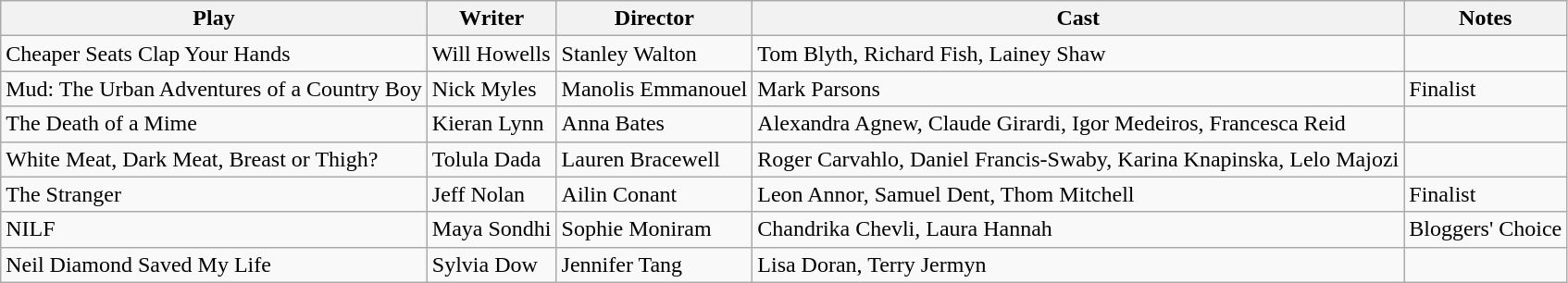<table class="wikitable">
<tr>
<th>Play</th>
<th>Writer</th>
<th>Director</th>
<th>Cast</th>
<th>Notes</th>
</tr>
<tr>
<td>Cheaper Seats Clap Your Hands</td>
<td>Will Howells</td>
<td>Stanley Walton</td>
<td>Tom Blyth, Richard Fish, Lainey Shaw</td>
<td></td>
</tr>
<tr>
<td>Mud: The Urban Adventures of a Country Boy</td>
<td>Nick Myles</td>
<td>Manolis Emmanouel</td>
<td>Mark Parsons</td>
<td>Finalist</td>
</tr>
<tr>
<td>The Death of a Mime</td>
<td>Kieran Lynn</td>
<td>Anna Bates</td>
<td>Alexandra Agnew, Claude Girardi, Igor Medeiros, Francesca Reid</td>
<td></td>
</tr>
<tr>
<td>White Meat, Dark Meat, Breast or Thigh?</td>
<td>Tolula Dada</td>
<td>Lauren Bracewell</td>
<td>Roger Carvahlo, Daniel Francis-Swaby, Karina Knapinska, Lelo Majozi</td>
<td></td>
</tr>
<tr>
<td>The Stranger</td>
<td>Jeff Nolan</td>
<td>Ailin Conant</td>
<td>Leon Annor, Samuel Dent, Thom Mitchell</td>
<td>Finalist</td>
</tr>
<tr>
<td>NILF</td>
<td>Maya Sondhi</td>
<td>Sophie Moniram</td>
<td>Chandrika Chevli, Laura Hannah</td>
<td>Bloggers' Choice</td>
</tr>
<tr>
<td>Neil Diamond Saved My Life</td>
<td>Sylvia Dow</td>
<td>Jennifer Tang</td>
<td>Lisa Doran, Terry Jermyn</td>
<td></td>
</tr>
</table>
